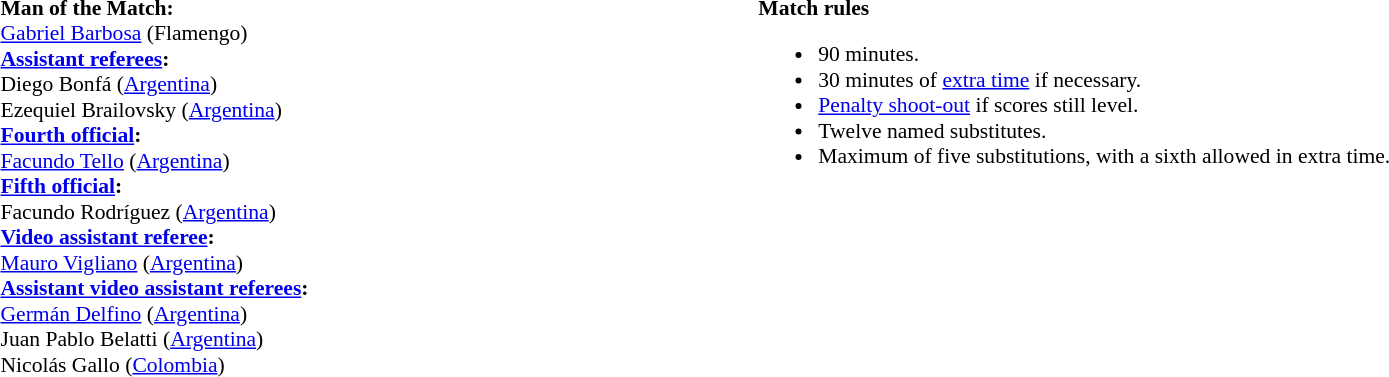<table width=100% style="font-size:90%">
<tr>
<td><br><strong>Man of the Match:</strong>
<br><a href='#'>Gabriel Barbosa</a> (Flamengo)<br><strong><a href='#'>Assistant referees</a>:</strong>
<br>Diego Bonfá (<a href='#'>Argentina</a>)
<br>Ezequiel Brailovsky (<a href='#'>Argentina</a>)
<br><strong><a href='#'>Fourth official</a>:</strong>
<br><a href='#'>Facundo Tello</a> (<a href='#'>Argentina</a>)
<br><strong><a href='#'>Fifth official</a>:</strong>
<br>Facundo Rodríguez (<a href='#'>Argentina</a>)
<br><strong><a href='#'>Video assistant referee</a>:</strong>
<br><a href='#'>Mauro Vigliano</a> (<a href='#'>Argentina</a>)
<br><strong><a href='#'>Assistant video assistant referees</a>:</strong>
<br><a href='#'>Germán Delfino</a> (<a href='#'>Argentina</a>)
<br>Juan Pablo Belatti (<a href='#'>Argentina</a>)
<br>Nicolás Gallo (<a href='#'>Colombia</a>)</td>
<td style="width:60%; vertical-align:top;"><br><strong>Match rules</strong><ul><li>90 minutes.</li><li>30 minutes of <a href='#'>extra time</a> if necessary.</li><li><a href='#'>Penalty shoot-out</a> if scores still level.</li><li>Twelve named substitutes.</li><li>Maximum of five substitutions, with a sixth allowed in extra time.</li></ul></td>
</tr>
</table>
